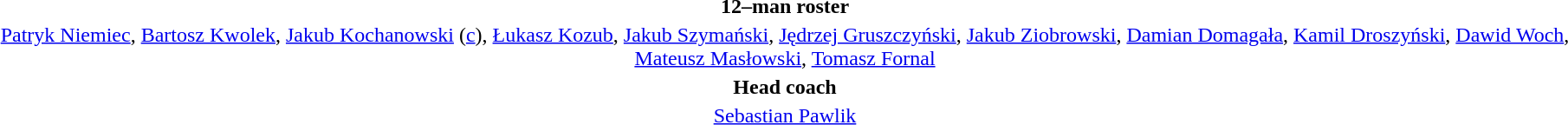<table style="text-align:center; margin-top:2em; margin-left:auto; margin-right:auto">
<tr>
<td><strong>12–man roster</strong></td>
</tr>
<tr>
<td><a href='#'>Patryk Niemiec</a>, <a href='#'>Bartosz Kwolek</a>, <a href='#'>Jakub Kochanowski</a> (<a href='#'>c</a>), <a href='#'>Łukasz Kozub</a>, <a href='#'>Jakub Szymański</a>, <a href='#'>Jędrzej Gruszczyński</a>, <a href='#'>Jakub Ziobrowski</a>, <a href='#'>Damian Domagała</a>, <a href='#'>Kamil Droszyński</a>, <a href='#'>Dawid Woch</a>, <a href='#'>Mateusz Masłowski</a>, <a href='#'>Tomasz Fornal</a></td>
</tr>
<tr>
<td><strong>Head coach</strong></td>
</tr>
<tr>
<td><a href='#'>Sebastian Pawlik</a></td>
</tr>
</table>
